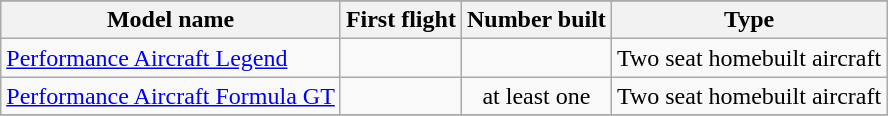<table class="wikitable" align=center>
<tr>
</tr>
<tr style="background:#efefef;">
<th>Model name</th>
<th>First flight</th>
<th>Number built</th>
<th>Type</th>
</tr>
<tr>
<td align=left><a href='#'>Performance Aircraft Legend</a></td>
<td align=center></td>
<td align=center></td>
<td align=left>Two seat homebuilt aircraft</td>
</tr>
<tr>
<td align=left><a href='#'>Performance Aircraft Formula GT</a></td>
<td align=center></td>
<td align=center>at least one</td>
<td align=left>Two seat homebuilt aircraft</td>
</tr>
<tr>
</tr>
</table>
